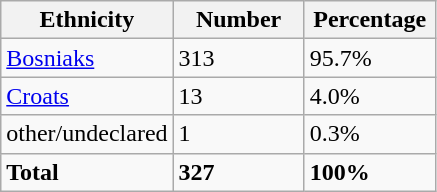<table class="wikitable">
<tr>
<th width="100px">Ethnicity</th>
<th width="80px">Number</th>
<th width="80px">Percentage</th>
</tr>
<tr>
<td><a href='#'>Bosniaks</a></td>
<td>313</td>
<td>95.7%</td>
</tr>
<tr>
<td><a href='#'>Croats</a></td>
<td>13</td>
<td>4.0%</td>
</tr>
<tr>
<td>other/undeclared</td>
<td>1</td>
<td>0.3%</td>
</tr>
<tr>
<td><strong>Total</strong></td>
<td><strong>327</strong></td>
<td><strong>100%</strong></td>
</tr>
</table>
